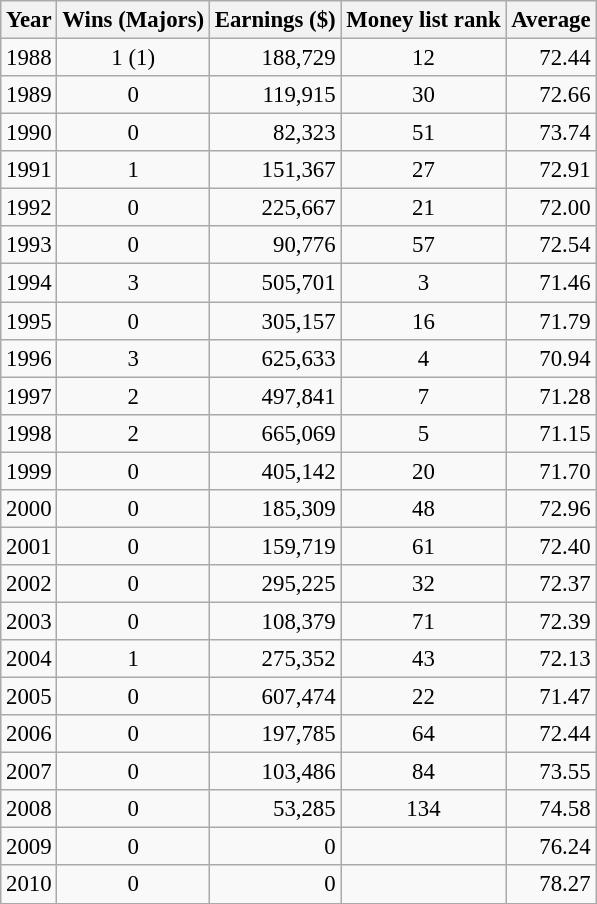<table class="wikitable" style="text-align:center; font-size: 95%;">
<tr>
<th>Year</th>
<th>Wins (Majors)</th>
<th>Earnings ($)</th>
<th>Money list rank</th>
<th>Average</th>
</tr>
<tr>
<td>1988</td>
<td>1 (1)</td>
<td align="right">188,729</td>
<td>12</td>
<td align="right">72.44</td>
</tr>
<tr>
<td>1989</td>
<td>0</td>
<td align="right">119,915</td>
<td>30</td>
<td align="right">72.66</td>
</tr>
<tr>
<td>1990</td>
<td>0</td>
<td align="right">82,323</td>
<td>51</td>
<td align="right">73.74</td>
</tr>
<tr>
<td>1991</td>
<td>1</td>
<td align="right">151,367</td>
<td>27</td>
<td align="right">72.91</td>
</tr>
<tr>
<td>1992</td>
<td>0</td>
<td align="right">225,667</td>
<td>21</td>
<td align="right">72.00</td>
</tr>
<tr>
<td>1993</td>
<td>0</td>
<td align="right">90,776</td>
<td>57</td>
<td align="right">72.54</td>
</tr>
<tr>
<td>1994</td>
<td>3</td>
<td align="right">505,701</td>
<td>3</td>
<td align="right">71.46</td>
</tr>
<tr>
<td>1995</td>
<td>0</td>
<td align="right">305,157</td>
<td>16</td>
<td align="right">71.79</td>
</tr>
<tr>
<td>1996</td>
<td>3</td>
<td align="right">625,633</td>
<td>4</td>
<td align="right">70.94</td>
</tr>
<tr>
<td>1997</td>
<td>2</td>
<td align="right">497,841</td>
<td>7</td>
<td align="right">71.28</td>
</tr>
<tr>
<td>1998</td>
<td>2</td>
<td align="right">665,069</td>
<td>5</td>
<td align="right">71.15</td>
</tr>
<tr>
<td>1999</td>
<td>0</td>
<td align="right">405,142</td>
<td>20</td>
<td align="right">71.70</td>
</tr>
<tr>
<td>2000</td>
<td>0</td>
<td align="right">185,309</td>
<td>48</td>
<td align="right">72.96</td>
</tr>
<tr>
<td>2001</td>
<td>0</td>
<td align="right">159,719</td>
<td>61</td>
<td align="right">72.40</td>
</tr>
<tr>
<td>2002</td>
<td>0</td>
<td align="right">295,225</td>
<td>32</td>
<td align="right">72.37</td>
</tr>
<tr>
<td>2003</td>
<td>0</td>
<td align="right">108,379</td>
<td>71</td>
<td align="right">72.39</td>
</tr>
<tr>
<td>2004</td>
<td>1</td>
<td align="right">275,352</td>
<td>43</td>
<td align="right">72.13</td>
</tr>
<tr>
<td>2005</td>
<td>0</td>
<td align="right">607,474</td>
<td>22</td>
<td align="right">71.47</td>
</tr>
<tr>
<td>2006</td>
<td>0</td>
<td align="right">197,785</td>
<td>64</td>
<td align="right">72.44</td>
</tr>
<tr>
<td>2007</td>
<td>0</td>
<td align="right">103,486</td>
<td>84</td>
<td align="right">73.55</td>
</tr>
<tr>
<td>2008</td>
<td>0</td>
<td align="right">53,285</td>
<td>134</td>
<td align="right">74.58</td>
</tr>
<tr>
<td>2009</td>
<td>0</td>
<td align="right">0</td>
<td></td>
<td align="right">76.24</td>
</tr>
<tr>
<td>2010</td>
<td>0</td>
<td align="right">0</td>
<td></td>
<td align="right">78.27</td>
</tr>
</table>
